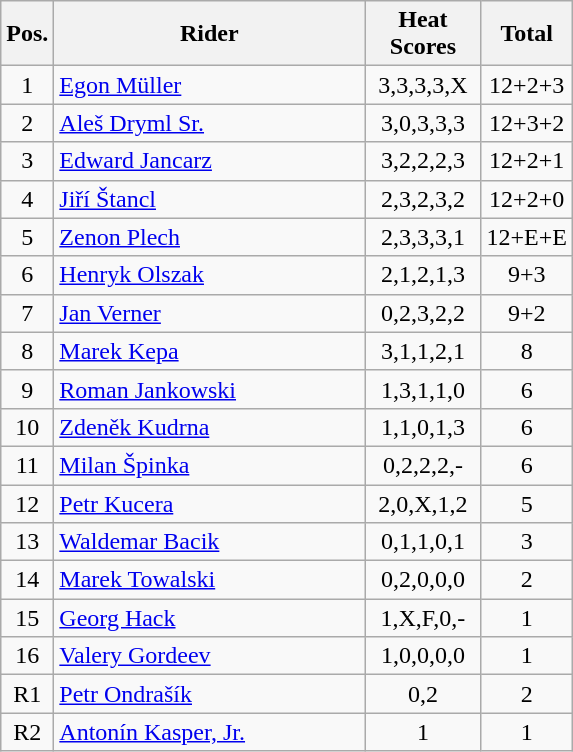<table class=wikitable>
<tr>
<th width=25px>Pos.</th>
<th width=200px>Rider</th>
<th width=70px>Heat Scores</th>
<th width=50px>Total</th>
</tr>
<tr align=center >
<td>1</td>
<td align=left> <a href='#'>Egon Müller</a></td>
<td>3,3,3,3,X</td>
<td>12+2+3</td>
</tr>
<tr align=center >
<td>2</td>
<td align=left> <a href='#'>Aleš Dryml Sr.</a></td>
<td>3,0,3,3,3</td>
<td>12+3+2</td>
</tr>
<tr align=center >
<td>3</td>
<td align=left> <a href='#'>Edward Jancarz</a></td>
<td>3,2,2,2,3</td>
<td>12+2+1</td>
</tr>
<tr align=center >
<td>4</td>
<td align=left> <a href='#'>Jiří Štancl</a></td>
<td>2,3,2,3,2</td>
<td>12+2+0</td>
</tr>
<tr align=center >
<td>5</td>
<td align=left> <a href='#'>Zenon Plech</a></td>
<td>2,3,3,3,1</td>
<td>12+E+E</td>
</tr>
<tr align=center >
<td>6</td>
<td align=left> <a href='#'>Henryk Olszak</a></td>
<td>2,1,2,1,3</td>
<td>9+3</td>
</tr>
<tr align=center>
<td>7</td>
<td align=left> <a href='#'>Jan Verner</a></td>
<td>0,2,3,2,2</td>
<td>9+2</td>
</tr>
<tr align=center>
<td>8</td>
<td align=left> <a href='#'>Marek Kepa</a></td>
<td>3,1,1,2,1</td>
<td>8</td>
</tr>
<tr align=center>
<td>9</td>
<td align=left> <a href='#'>Roman Jankowski</a></td>
<td>1,3,1,1,0</td>
<td>6</td>
</tr>
<tr align=center>
<td>10</td>
<td align=left> <a href='#'>Zdeněk Kudrna</a></td>
<td>1,1,0,1,3</td>
<td>6</td>
</tr>
<tr align=center>
<td>11</td>
<td align=left> <a href='#'>Milan Špinka</a></td>
<td>0,2,2,2,-</td>
<td>6</td>
</tr>
<tr align=center>
<td>12</td>
<td align=left> <a href='#'>Petr Kucera</a></td>
<td>2,0,X,1,2</td>
<td>5</td>
</tr>
<tr align=center>
<td>13</td>
<td align=left> <a href='#'>Waldemar Bacik</a></td>
<td>0,1,1,0,1</td>
<td>3</td>
</tr>
<tr align=center>
<td>14</td>
<td align=left> <a href='#'>Marek Towalski</a></td>
<td>0,2,0,0,0</td>
<td>2</td>
</tr>
<tr align=center>
<td>15</td>
<td align=left> <a href='#'>Georg Hack</a></td>
<td>1,X,F,0,-</td>
<td>1</td>
</tr>
<tr align=center>
<td>16</td>
<td align=left> <a href='#'>Valery Gordeev</a></td>
<td>1,0,0,0,0</td>
<td>1</td>
</tr>
<tr align=center>
<td>R1</td>
<td align=left> <a href='#'>Petr Ondrašík</a></td>
<td>0,2</td>
<td>2</td>
</tr>
<tr align=center>
<td>R2</td>
<td align=left> <a href='#'>Antonín Kasper, Jr.</a></td>
<td>1</td>
<td>1</td>
</tr>
</table>
